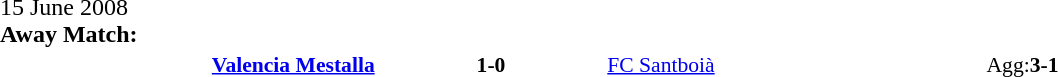<table width=100% cellspacing=1>
<tr>
<th width=20%></th>
<th width=12%></th>
<th width=20%></th>
<th></th>
</tr>
<tr>
<td>15 June 2008<br><strong>Away Match:</strong></td>
</tr>
<tr style=font-size:90%>
<td align=right><strong><a href='#'>Valencia Mestalla</a></strong></td>
<td align=center><strong>1-0</strong></td>
<td><a href='#'>FC Santboià</a></td>
<td>Agg:<strong>3-1</strong></td>
</tr>
</table>
